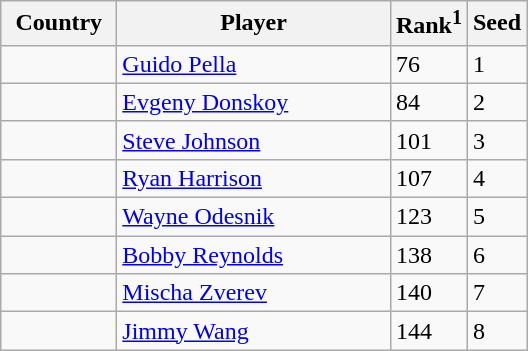<table class="sortable wikitable">
<tr>
<th width="70">Country</th>
<th width="175">Player</th>
<th>Rank<sup>1</sup></th>
<th>Seed</th>
</tr>
<tr>
<td></td>
<td><a href='#'>Guido Pella</a></td>
<td>76</td>
<td>1</td>
</tr>
<tr>
<td></td>
<td><a href='#'>Evgeny Donskoy</a></td>
<td>84</td>
<td>2</td>
</tr>
<tr>
<td></td>
<td><a href='#'>Steve Johnson</a></td>
<td>101</td>
<td>3</td>
</tr>
<tr>
<td></td>
<td><a href='#'>Ryan Harrison</a></td>
<td>107</td>
<td>4</td>
</tr>
<tr>
<td></td>
<td><a href='#'>Wayne Odesnik</a></td>
<td>123</td>
<td>5</td>
</tr>
<tr>
<td></td>
<td><a href='#'>Bobby Reynolds</a></td>
<td>138</td>
<td>6</td>
</tr>
<tr>
<td></td>
<td><a href='#'>Mischa Zverev</a></td>
<td>140</td>
<td>7</td>
</tr>
<tr>
<td></td>
<td><a href='#'>Jimmy Wang</a></td>
<td>144</td>
<td>8</td>
</tr>
</table>
